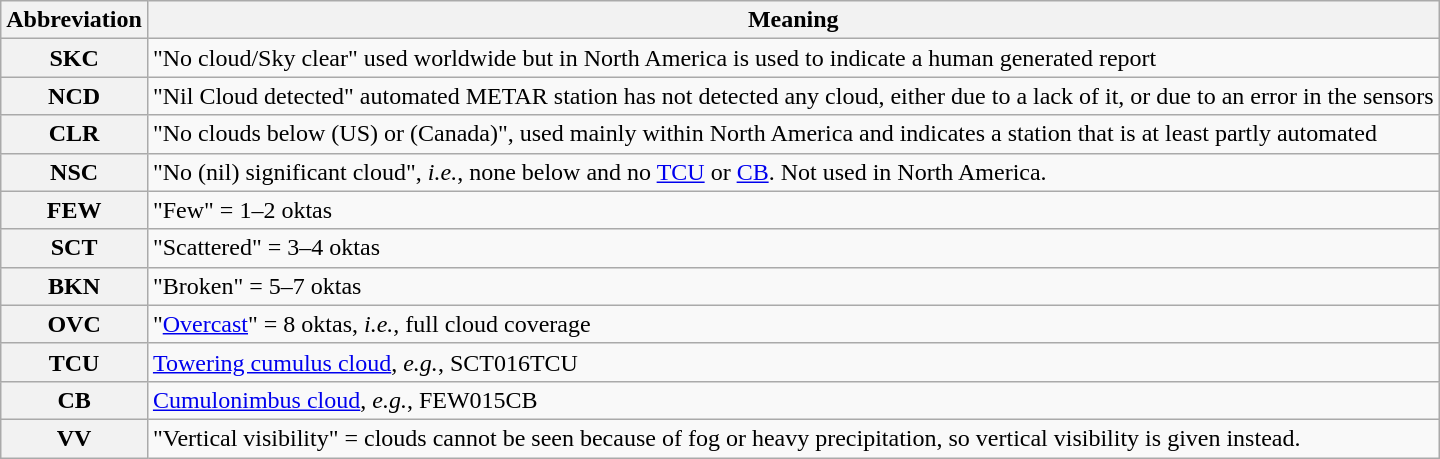<table class="wikitable">
<tr>
<th scope="col">Abbreviation</th>
<th scope="col">Meaning</th>
</tr>
<tr>
<th scope="row">SKC</th>
<td>"No cloud/Sky clear" used worldwide but in North America is used to indicate a human generated report</td>
</tr>
<tr>
<th scope="row">NCD</th>
<td>"Nil Cloud detected" automated METAR station has not detected any cloud, either due to a lack of it, or due to an error in the sensors</td>
</tr>
<tr>
<th scope="row">CLR</th>
<td>"No clouds below  (US) or  (Canada)", used mainly within North America and indicates a station that is at least partly automated</td>
</tr>
<tr>
<th scope="row">NSC</th>
<td>"No (nil) significant cloud", <em>i.e.</em>, none below  and no <a href='#'>TCU</a> or <a href='#'>CB</a>.  Not used in North America.</td>
</tr>
<tr>
<th scope="row">FEW</th>
<td>"Few" = 1–2 oktas</td>
</tr>
<tr>
<th scope="row">SCT</th>
<td>"Scattered" = 3–4 oktas</td>
</tr>
<tr>
<th scope="row">BKN</th>
<td>"Broken" = 5–7 oktas</td>
</tr>
<tr>
<th scope="row">OVC</th>
<td>"<a href='#'>Overcast</a>" = 8 oktas, <em>i.e.</em>, full cloud coverage</td>
</tr>
<tr>
<th scope="row">TCU</th>
<td><a href='#'>Towering cumulus cloud</a>, <em>e.g.</em>, SCT016TCU</td>
</tr>
<tr>
<th scope="row">CB</th>
<td><a href='#'>Cumulonimbus cloud</a>, <em>e.g.</em>, FEW015CB</td>
</tr>
<tr>
<th scope="row">VV</th>
<td>"Vertical visibility" = clouds cannot be seen because of fog or heavy precipitation, so vertical visibility is given instead.</td>
</tr>
</table>
